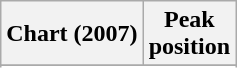<table class="wikitable sortable plainrowheaders" style="text-align:center">
<tr>
<th scope="col">Chart (2007)</th>
<th scope="col">Peak<br>position</th>
</tr>
<tr>
</tr>
<tr>
</tr>
<tr>
</tr>
<tr>
</tr>
</table>
